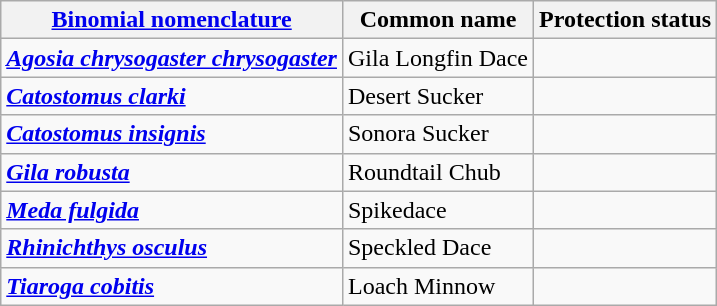<table class="wikitable">
<tr>
<th><a href='#'>Binomial nomenclature</a></th>
<th>Common name</th>
<th>Protection status</th>
</tr>
<tr>
<td><strong><em><a href='#'>Agosia chrysogaster chrysogaster</a></em></strong></td>
<td>Gila Longfin Dace</td>
<td></td>
</tr>
<tr>
<td><strong><em><a href='#'>Catostomus clarki</a></em></strong></td>
<td>Desert Sucker</td>
<td></td>
</tr>
<tr>
<td><strong><em><a href='#'>Catostomus insignis</a></em></strong></td>
<td>Sonora Sucker</td>
<td></td>
</tr>
<tr>
<td><strong><em><a href='#'>Gila robusta</a></em></strong></td>
<td>Roundtail Chub</td>
<td></td>
</tr>
<tr>
<td><strong><em><a href='#'>Meda fulgida</a></em></strong></td>
<td>Spikedace</td>
<td></td>
</tr>
<tr>
<td><strong><em><a href='#'>Rhinichthys osculus</a></em></strong></td>
<td>Speckled Dace</td>
<td></td>
</tr>
<tr>
<td><strong><em><a href='#'>Tiaroga cobitis</a></em></strong></td>
<td>Loach Minnow</td>
<td></td>
</tr>
</table>
